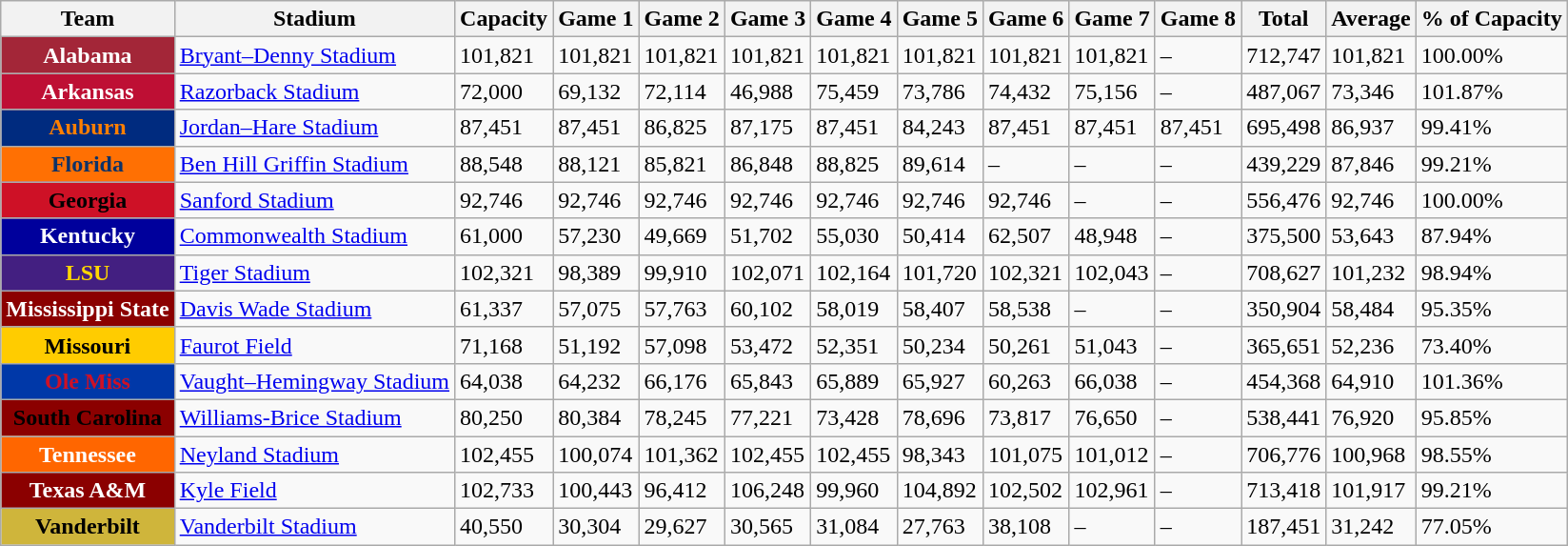<table class="wikitable sortable">
<tr>
<th>Team</th>
<th>Stadium</th>
<th>Capacity</th>
<th>Game 1</th>
<th>Game 2</th>
<th>Game 3</th>
<th>Game 4</th>
<th>Game 5</th>
<th>Game 6</th>
<th>Game 7</th>
<th>Game 8</th>
<th>Total</th>
<th>Average</th>
<th>% of Capacity</th>
</tr>
<tr>
<th style="background:#a32638; color:#fff;">Alabama</th>
<td><a href='#'>Bryant–Denny Stadium</a></td>
<td>101,821</td>
<td>101,821</td>
<td>101,821</td>
<td>101,821</td>
<td>101,821</td>
<td>101,821</td>
<td>101,821</td>
<td>101,821</td>
<td>–</td>
<td>712,747</td>
<td>101,821</td>
<td>100.00%</td>
</tr>
<tr>
<th style="background:#be0f34; color:#fff;">Arkansas</th>
<td><a href='#'>Razorback Stadium</a></td>
<td>72,000</td>
<td>69,132</td>
<td>72,114</td>
<td>46,988</td>
<td>75,459</td>
<td>73,786</td>
<td>74,432</td>
<td>75,156</td>
<td>–</td>
<td>487,067</td>
<td>73,346</td>
<td>101.87%</td>
</tr>
<tr>
<th style="background:#002B7F; color:#FF7F00;">Auburn</th>
<td><a href='#'>Jordan–Hare Stadium</a></td>
<td>87,451</td>
<td>87,451</td>
<td>86,825</td>
<td>87,175</td>
<td>87,451</td>
<td>84,243</td>
<td>87,451</td>
<td>87,451</td>
<td>87,451</td>
<td>695,498</td>
<td>86,937</td>
<td>99.41%</td>
</tr>
<tr>
<th style="background:#ff7003; color:#0d3268;">Florida</th>
<td><a href='#'>Ben Hill Griffin Stadium</a></td>
<td>88,548</td>
<td>88,121</td>
<td>85,821</td>
<td>86,848</td>
<td>88,825</td>
<td>89,614</td>
<td>–</td>
<td>–</td>
<td>–</td>
<td>439,229</td>
<td>87,846</td>
<td>99.21%</td>
</tr>
<tr>
<th style="background:#ce1126; color:#000;">Georgia</th>
<td><a href='#'>Sanford Stadium</a></td>
<td>92,746</td>
<td>92,746</td>
<td>92,746</td>
<td>92,746</td>
<td>92,746</td>
<td>92,746</td>
<td>92,746</td>
<td>–</td>
<td>–</td>
<td>556,476</td>
<td>92,746</td>
<td>100.00%</td>
</tr>
<tr>
<th style="background:#00009c; color:#fff;">Kentucky</th>
<td><a href='#'>Commonwealth Stadium</a></td>
<td>61,000</td>
<td>57,230</td>
<td>49,669</td>
<td>51,702</td>
<td>55,030</td>
<td>50,414</td>
<td>62,507</td>
<td>48,948</td>
<td>–</td>
<td>375,500</td>
<td>53,643</td>
<td>87.94%</td>
</tr>
<tr>
<th style="background:#431f81; color:gold;">LSU</th>
<td><a href='#'>Tiger Stadium</a></td>
<td>102,321</td>
<td>98,389</td>
<td>99,910</td>
<td>102,071</td>
<td>102,164</td>
<td>101,720</td>
<td>102,321</td>
<td>102,043</td>
<td>–</td>
<td>708,627</td>
<td>101,232</td>
<td>98.94%</td>
</tr>
<tr>
<th style="background:darkRed; color:#fff;">Mississippi State</th>
<td><a href='#'>Davis Wade Stadium</a></td>
<td>61,337</td>
<td>57,075</td>
<td>57,763</td>
<td>60,102</td>
<td>58,019</td>
<td>58,407</td>
<td>58,538</td>
<td>–</td>
<td>–</td>
<td>350,904</td>
<td>58,484</td>
<td>95.35%</td>
</tr>
<tr>
<th style="background:#fc0; color:#000;">Missouri</th>
<td><a href='#'>Faurot Field</a></td>
<td>71,168</td>
<td>51,192</td>
<td>57,098</td>
<td>53,472</td>
<td>52,351</td>
<td>50,234</td>
<td>50,261</td>
<td>51,043</td>
<td>–</td>
<td>365,651</td>
<td>52,236</td>
<td>73.40%</td>
</tr>
<tr>
<th style="background:#0038A8; color:#CE1126;">Ole Miss</th>
<td><a href='#'>Vaught–Hemingway Stadium</a></td>
<td>64,038</td>
<td>64,232</td>
<td>66,176</td>
<td>65,843</td>
<td>65,889</td>
<td>65,927</td>
<td>60,263</td>
<td>66,038</td>
<td>–</td>
<td>454,368</td>
<td>64,910</td>
<td>101.36%</td>
</tr>
<tr>
<th style="background:darkRed; color:#000;">South Carolina</th>
<td><a href='#'>Williams-Brice Stadium</a></td>
<td>80,250</td>
<td>80,384</td>
<td>78,245</td>
<td>77,221</td>
<td>73,428</td>
<td>78,696</td>
<td>73,817</td>
<td>76,650</td>
<td>–</td>
<td>538,441</td>
<td>76,920</td>
<td>95.85%</td>
</tr>
<tr>
<th style="background:#f60; color:#fff;">Tennessee</th>
<td><a href='#'>Neyland Stadium</a></td>
<td>102,455</td>
<td>100,074</td>
<td>101,362</td>
<td>102,455</td>
<td>102,455</td>
<td>98,343</td>
<td>101,075</td>
<td>101,012</td>
<td>–</td>
<td>706,776</td>
<td>100,968</td>
<td>98.55%</td>
</tr>
<tr>
<th style="background:darkRed; color:#fff;">Texas A&M</th>
<td><a href='#'>Kyle Field</a></td>
<td>102,733</td>
<td>100,443</td>
<td>96,412</td>
<td>106,248</td>
<td>99,960</td>
<td>104,892</td>
<td>102,502</td>
<td>102,961</td>
<td>–</td>
<td>713,418</td>
<td>101,917</td>
<td>99.21%</td>
</tr>
<tr>
<th style="background:#cfb53b; color:#000;">Vanderbilt</th>
<td><a href='#'>Vanderbilt Stadium</a></td>
<td>40,550</td>
<td>30,304</td>
<td>29,627</td>
<td>30,565</td>
<td>31,084</td>
<td>27,763</td>
<td>38,108</td>
<td>–</td>
<td>–</td>
<td>187,451</td>
<td>31,242</td>
<td>77.05%</td>
</tr>
</table>
